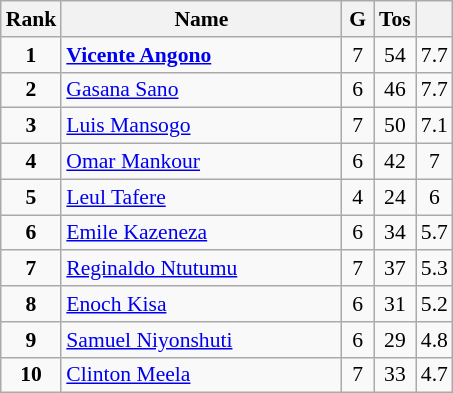<table class="wikitable" style="text-align:center; font-size:90%;">
<tr>
<th width=10px>Rank</th>
<th width=180px>Name</th>
<th width=15px>G</th>
<th width=10px>Tos</th>
<th width=10px></th>
</tr>
<tr>
<td><strong>1</strong></td>
<td align=left> <strong><a href='#'>Vicente Angono</a></strong></td>
<td>7</td>
<td>54</td>
<td>7.7</td>
</tr>
<tr>
<td><strong>2</strong></td>
<td align=left> <a href='#'>Gasana Sano</a></td>
<td>6</td>
<td>46</td>
<td>7.7</td>
</tr>
<tr>
<td><strong>3</strong></td>
<td align=left> <a href='#'>Luis Mansogo</a></td>
<td>7</td>
<td>50</td>
<td>7.1</td>
</tr>
<tr>
<td><strong>4</strong></td>
<td align=left> <a href='#'>Omar Mankour</a></td>
<td>6</td>
<td>42</td>
<td>7</td>
</tr>
<tr>
<td><strong>5</strong></td>
<td align=left> <a href='#'>Leul Tafere</a></td>
<td>4</td>
<td>24</td>
<td>6</td>
</tr>
<tr>
<td><strong>6</strong></td>
<td align=left> <a href='#'>Emile Kazeneza</a></td>
<td>6</td>
<td>34</td>
<td>5.7</td>
</tr>
<tr>
<td><strong>7</strong></td>
<td align=left> <a href='#'>Reginaldo Ntutumu</a></td>
<td>7</td>
<td>37</td>
<td>5.3</td>
</tr>
<tr>
<td><strong>8</strong></td>
<td align=left> <a href='#'>Enoch Kisa</a></td>
<td>6</td>
<td>31</td>
<td>5.2</td>
</tr>
<tr>
<td><strong>9</strong></td>
<td align=left> <a href='#'>Samuel Niyonshuti</a></td>
<td>6</td>
<td>29</td>
<td>4.8</td>
</tr>
<tr>
<td><strong>10</strong></td>
<td align=left> <a href='#'>Clinton Meela</a></td>
<td>7</td>
<td>33</td>
<td>4.7</td>
</tr>
</table>
